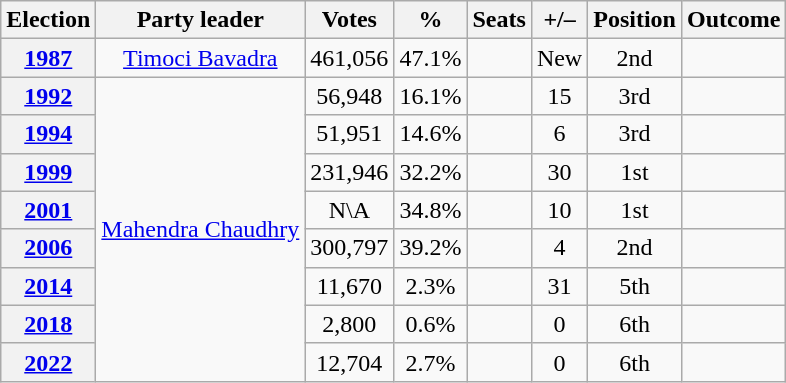<table class="wikitable" style="text-align:center">
<tr>
<th>Election</th>
<th>Party leader</th>
<th>Votes</th>
<th>%</th>
<th>Seats</th>
<th>+/–</th>
<th>Position</th>
<th>Outcome</th>
</tr>
<tr>
<th><a href='#'>1987</a></th>
<td><a href='#'>Timoci Bavadra</a></td>
<td>461,056</td>
<td>47.1%</td>
<td></td>
<td>New</td>
<td> 2nd</td>
<td><br></td>
</tr>
<tr>
<th><a href='#'>1992</a></th>
<td rowspan=8><a href='#'>Mahendra Chaudhry</a></td>
<td>56,948</td>
<td>16.1%</td>
<td></td>
<td> 15</td>
<td> 3rd</td>
<td></td>
</tr>
<tr>
<th><a href='#'>1994</a></th>
<td>51,951</td>
<td>14.6%</td>
<td></td>
<td> 6</td>
<td> 3rd</td>
<td></td>
</tr>
<tr>
<th><a href='#'>1999</a></th>
<td>231,946</td>
<td>32.2%</td>
<td></td>
<td> 30</td>
<td> 1st</td>
<td></td>
</tr>
<tr>
<th><a href='#'>2001</a></th>
<td>N\A</td>
<td>34.8%</td>
<td></td>
<td> 10</td>
<td> 1st</td>
<td></td>
</tr>
<tr>
<th><a href='#'>2006</a></th>
<td>300,797</td>
<td>39.2%</td>
<td></td>
<td> 4</td>
<td> 2nd</td>
<td></td>
</tr>
<tr>
<th><a href='#'>2014</a></th>
<td>11,670</td>
<td>2.3%</td>
<td></td>
<td> 31</td>
<td> 5th</td>
<td></td>
</tr>
<tr>
<th><a href='#'>2018</a></th>
<td>2,800</td>
<td>0.6%</td>
<td></td>
<td> 0</td>
<td> 6th</td>
<td></td>
</tr>
<tr>
<th><a href='#'>2022</a></th>
<td>12,704</td>
<td>2.7%</td>
<td></td>
<td> 0</td>
<td> 6th</td>
<td></td>
</tr>
</table>
